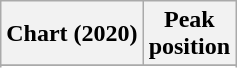<table class="wikitable sortable plainrowheaders" style="text-align:center">
<tr>
<th scope="col">Chart (2020)</th>
<th scope="col">Peak<br>position</th>
</tr>
<tr>
</tr>
<tr>
</tr>
<tr>
</tr>
<tr>
</tr>
</table>
